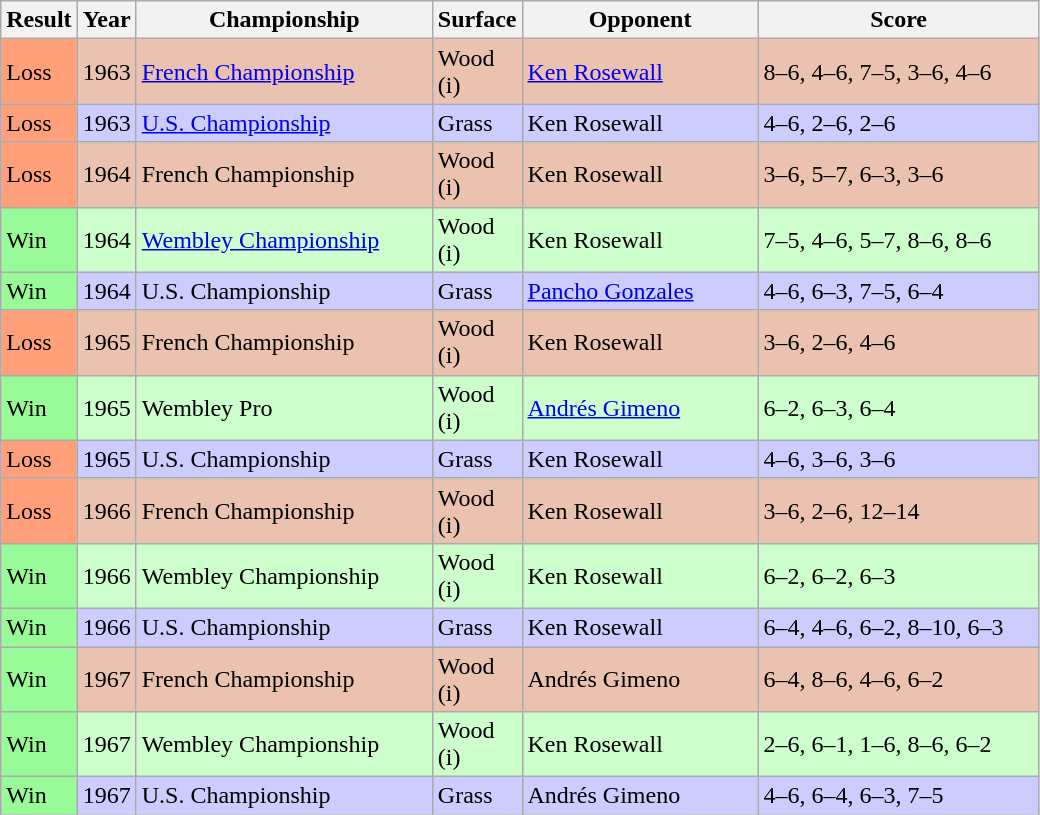<table class='sortable wikitable'>
<tr>
<th>Result</th>
<th>Year</th>
<th style="width:190px">Championship</th>
<th style="width:50px">Surface</th>
<th style="width:150px">Opponent</th>
<th style="width:180px" class="unsortable">Score</th>
</tr>
<tr style="background:#ebc2af;">
<td style="background:#ffa07a;">Loss</td>
<td>1963</td>
<td><a href='#'>French Championship</a></td>
<td>Wood (i)</td>
<td> <a href='#'>Ken Rosewall</a></td>
<td>8–6, 4–6, 7–5, 3–6, 4–6</td>
</tr>
<tr style="background:#ccf;">
<td style="background:#ffa07a;">Loss</td>
<td>1963</td>
<td><a href='#'>U.S. Championship</a></td>
<td>Grass</td>
<td> Ken Rosewall</td>
<td>4–6, 2–6, 2–6</td>
</tr>
<tr style="background:#ebc2af;">
<td style="background:#ffa07a;">Loss</td>
<td>1964</td>
<td>French Championship</td>
<td>Wood (i)</td>
<td> Ken Rosewall</td>
<td>3–6, 5–7, 6–3, 3–6</td>
</tr>
<tr style="background:#cfc;">
<td style="background:#98fb98;">Win</td>
<td>1964</td>
<td><a href='#'>Wembley Championship</a></td>
<td>Wood (i)</td>
<td> Ken Rosewall</td>
<td>7–5, 4–6, 5–7, 8–6, 8–6</td>
</tr>
<tr style="background:#ccf;">
<td style="background:#98fb98;">Win</td>
<td>1964</td>
<td>U.S. Championship</td>
<td>Grass</td>
<td> <a href='#'>Pancho Gonzales</a></td>
<td>4–6, 6–3, 7–5, 6–4</td>
</tr>
<tr style="background:#ebc2af;">
<td style="background:#ffa07a;">Loss</td>
<td>1965</td>
<td>French Championship</td>
<td>Wood (i)</td>
<td> Ken Rosewall</td>
<td>3–6, 2–6, 4–6</td>
</tr>
<tr style="background:#cfc;">
<td style="background:#98fb98;">Win</td>
<td>1965</td>
<td>Wembley Pro</td>
<td>Wood (i)</td>
<td> <a href='#'>Andrés Gimeno</a></td>
<td>6–2, 6–3, 6–4</td>
</tr>
<tr style="background:#ccf;">
<td style="background:#ffa07a;">Loss</td>
<td>1965</td>
<td>U.S. Championship</td>
<td>Grass</td>
<td> Ken Rosewall</td>
<td>4–6, 3–6, 3–6</td>
</tr>
<tr style="background:#ebc2af;">
<td style="background:#ffa07a;">Loss</td>
<td>1966</td>
<td>French Championship</td>
<td>Wood (i)</td>
<td> Ken Rosewall</td>
<td>3–6, 2–6, 12–14</td>
</tr>
<tr style="background:#cfc;">
<td style="background:#98fb98;">Win</td>
<td>1966</td>
<td>Wembley Championship</td>
<td>Wood (i)</td>
<td> Ken Rosewall</td>
<td>6–2, 6–2, 6–3</td>
</tr>
<tr style="background:#ccf;">
<td style="background:#98fb98;">Win</td>
<td>1966</td>
<td>U.S. Championship</td>
<td>Grass</td>
<td> Ken Rosewall</td>
<td>6–4, 4–6, 6–2, 8–10, 6–3</td>
</tr>
<tr style="background:#ebc2af;">
<td style="background:#98fb98;">Win</td>
<td>1967</td>
<td>French Championship</td>
<td>Wood (i)</td>
<td> Andrés Gimeno</td>
<td>6–4, 8–6, 4–6, 6–2</td>
</tr>
<tr style="background:#cfc;">
<td style="background:#98fb98;">Win</td>
<td>1967</td>
<td>Wembley Championship</td>
<td>Wood (i)</td>
<td> Ken Rosewall</td>
<td>2–6, 6–1, 1–6, 8–6, 6–2</td>
</tr>
<tr style="background:#ccf;">
<td style="background:#98fb98;">Win</td>
<td>1967</td>
<td>U.S. Championship</td>
<td>Grass</td>
<td> Andrés Gimeno</td>
<td>4–6, 6–4, 6–3, 7–5</td>
</tr>
</table>
